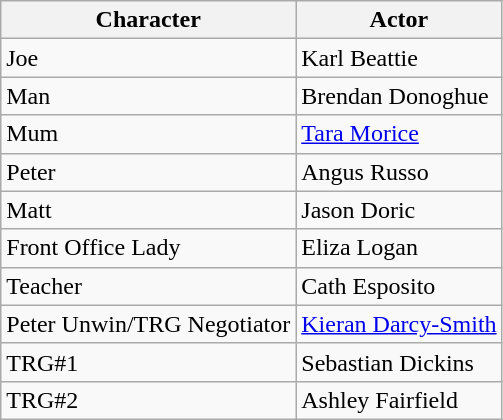<table class="wikitable">
<tr>
<th>Character</th>
<th>Actor</th>
</tr>
<tr>
<td>Joe</td>
<td>Karl Beattie</td>
</tr>
<tr>
<td>Man</td>
<td>Brendan Donoghue</td>
</tr>
<tr>
<td>Mum</td>
<td><a href='#'>Tara Morice</a></td>
</tr>
<tr>
<td>Peter</td>
<td>Angus Russo</td>
</tr>
<tr>
<td>Matt</td>
<td>Jason Doric</td>
</tr>
<tr>
<td>Front Office Lady</td>
<td>Eliza Logan</td>
</tr>
<tr>
<td>Teacher</td>
<td>Cath Esposito</td>
</tr>
<tr>
<td>Peter Unwin/TRG Negotiator</td>
<td><a href='#'>Kieran Darcy-Smith</a></td>
</tr>
<tr>
<td>TRG#1</td>
<td>Sebastian Dickins</td>
</tr>
<tr>
<td>TRG#2</td>
<td>Ashley Fairfield</td>
</tr>
</table>
